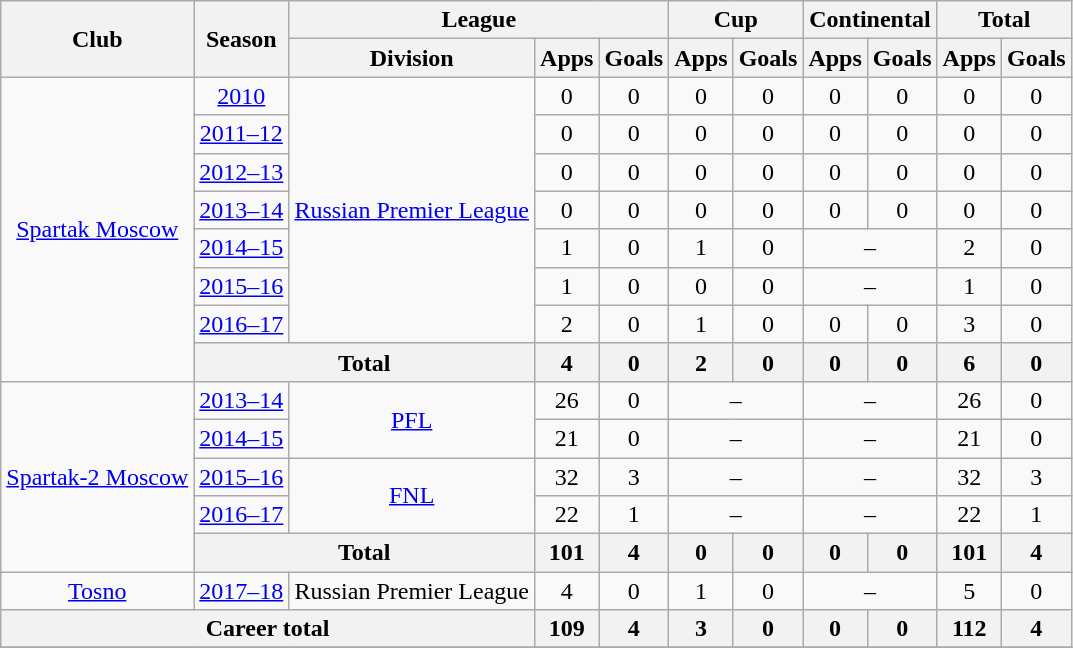<table class="wikitable" style="text-align: center;">
<tr>
<th rowspan=2>Club</th>
<th rowspan=2>Season</th>
<th colspan=3>League</th>
<th colspan=2>Cup</th>
<th colspan=2>Continental</th>
<th colspan=2>Total</th>
</tr>
<tr>
<th>Division</th>
<th>Apps</th>
<th>Goals</th>
<th>Apps</th>
<th>Goals</th>
<th>Apps</th>
<th>Goals</th>
<th>Apps</th>
<th>Goals</th>
</tr>
<tr>
<td rowspan=8><a href='#'>Spartak Moscow</a></td>
<td><a href='#'>2010</a></td>
<td rowspan=7><a href='#'>Russian Premier League</a></td>
<td>0</td>
<td>0</td>
<td>0</td>
<td>0</td>
<td>0</td>
<td>0</td>
<td>0</td>
<td>0</td>
</tr>
<tr>
<td><a href='#'>2011–12</a></td>
<td>0</td>
<td>0</td>
<td>0</td>
<td>0</td>
<td>0</td>
<td>0</td>
<td>0</td>
<td>0</td>
</tr>
<tr>
<td><a href='#'>2012–13</a></td>
<td>0</td>
<td>0</td>
<td>0</td>
<td>0</td>
<td>0</td>
<td>0</td>
<td>0</td>
<td>0</td>
</tr>
<tr>
<td><a href='#'>2013–14</a></td>
<td>0</td>
<td>0</td>
<td>0</td>
<td>0</td>
<td>0</td>
<td>0</td>
<td>0</td>
<td>0</td>
</tr>
<tr>
<td><a href='#'>2014–15</a></td>
<td>1</td>
<td>0</td>
<td>1</td>
<td>0</td>
<td colspan=2>–</td>
<td>2</td>
<td>0</td>
</tr>
<tr>
<td><a href='#'>2015–16</a></td>
<td>1</td>
<td>0</td>
<td>0</td>
<td>0</td>
<td colspan=2>–</td>
<td>1</td>
<td>0</td>
</tr>
<tr>
<td><a href='#'>2016–17</a></td>
<td>2</td>
<td>0</td>
<td>1</td>
<td>0</td>
<td>0</td>
<td>0</td>
<td>3</td>
<td>0</td>
</tr>
<tr>
<th colspan=2>Total</th>
<th>4</th>
<th>0</th>
<th>2</th>
<th>0</th>
<th>0</th>
<th>0</th>
<th>6</th>
<th>0</th>
</tr>
<tr>
<td rowspan=5><a href='#'>Spartak-2 Moscow</a></td>
<td><a href='#'>2013–14</a></td>
<td rowspan=2><a href='#'>PFL</a></td>
<td>26</td>
<td>0</td>
<td colspan=2>–</td>
<td colspan=2>–</td>
<td>26</td>
<td>0</td>
</tr>
<tr>
<td><a href='#'>2014–15</a></td>
<td>21</td>
<td>0</td>
<td colspan=2>–</td>
<td colspan=2>–</td>
<td>21</td>
<td>0</td>
</tr>
<tr>
<td><a href='#'>2015–16</a></td>
<td rowspan=2><a href='#'>FNL</a></td>
<td>32</td>
<td>3</td>
<td colspan=2>–</td>
<td colspan=2>–</td>
<td>32</td>
<td>3</td>
</tr>
<tr>
<td><a href='#'>2016–17</a></td>
<td>22</td>
<td>1</td>
<td colspan=2>–</td>
<td colspan=2>–</td>
<td>22</td>
<td>1</td>
</tr>
<tr>
<th colspan=2>Total</th>
<th>101</th>
<th>4</th>
<th>0</th>
<th>0</th>
<th>0</th>
<th>0</th>
<th>101</th>
<th>4</th>
</tr>
<tr>
<td><a href='#'>Tosno</a></td>
<td><a href='#'>2017–18</a></td>
<td>Russian Premier League</td>
<td>4</td>
<td>0</td>
<td>1</td>
<td>0</td>
<td colspan=2>–</td>
<td>5</td>
<td>0</td>
</tr>
<tr>
<th colspan=3>Career total</th>
<th>109</th>
<th>4</th>
<th>3</th>
<th>0</th>
<th>0</th>
<th>0</th>
<th>112</th>
<th>4</th>
</tr>
<tr>
</tr>
</table>
